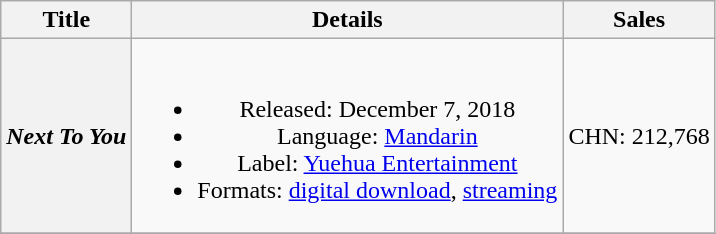<table class="wikitable plainrowheaders" style="text-align:center;">
<tr>
<th scope="col">Title</th>
<th scope="col">Details</th>
<th scope="col">Sales</th>
</tr>
<tr>
<th scope="row"><em>Next To You</em></th>
<td><br><ul><li>Released: December 7, 2018</li><li>Language: <a href='#'>Mandarin</a></li><li>Label: <a href='#'>Yuehua Entertainment</a></li><li>Formats: <a href='#'>digital download</a>, <a href='#'>streaming</a></li></ul></td>
<td>CHN: 212,768</td>
</tr>
<tr>
</tr>
</table>
